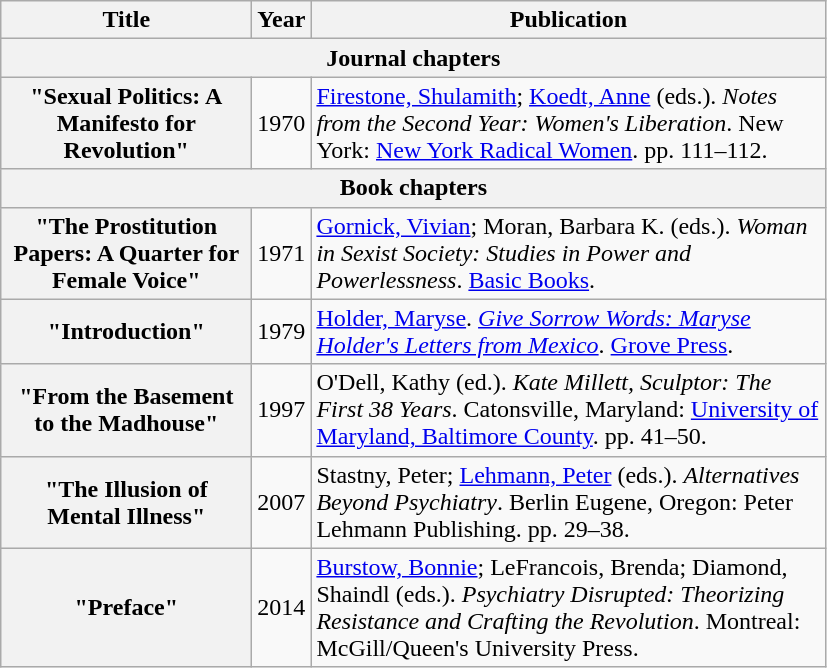<table class="wikitable plainrowheaders">
<tr>
<th scope="col" style="width:10em">Title</th>
<th scope="col">Year</th>
<th scope="col" style="width:21em">Publication</th>
</tr>
<tr>
<th scope="col" colspan="3">Journal chapters</th>
</tr>
<tr>
<th scope="row">"Sexual Politics: A Manifesto for Revolution"</th>
<td>1970</td>
<td><a href='#'>Firestone, Shulamith</a>; <a href='#'>Koedt, Anne</a> (eds.). <em>Notes from the Second Year: Women's Liberation</em>. New York: <a href='#'>New York Radical Women</a>. pp. 111–112.</td>
</tr>
<tr>
<th scope="col" colspan="3">Book chapters</th>
</tr>
<tr>
<th scope="row">"The Prostitution Papers: A Quarter for Female Voice"</th>
<td>1971</td>
<td><a href='#'>Gornick, Vivian</a>; Moran, Barbara K. (eds.). <em>Woman in Sexist Society: Studies in Power and Powerlessness</em>. <a href='#'>Basic Books</a>.</td>
</tr>
<tr>
<th scope="row">"Introduction"</th>
<td>1979</td>
<td><a href='#'>Holder, Maryse</a>. <em><a href='#'>Give Sorrow Words: Maryse Holder's Letters from Mexico</a></em>. <a href='#'>Grove Press</a>.</td>
</tr>
<tr>
<th scope="row">"From the Basement to the Madhouse"</th>
<td>1997</td>
<td>O'Dell, Kathy (ed.). <em>Kate Millett, Sculptor: The First 38 Years</em>. Catonsville, Maryland: <a href='#'>University of Maryland, Baltimore County</a>. pp. 41–50.</td>
</tr>
<tr>
<th scope="row">"The Illusion of Mental Illness"</th>
<td>2007</td>
<td>Stastny, Peter; <a href='#'>Lehmann, Peter</a> (eds.). <em>Alternatives Beyond Psychiatry</em>. Berlin Eugene, Oregon: Peter Lehmann Publishing. pp. 29–38.</td>
</tr>
<tr>
<th scope="row">"Preface"</th>
<td>2014</td>
<td><a href='#'>Burstow, Bonnie</a>; LeFrancois, Brenda; Diamond, Shaindl (eds.). <em>Psychiatry Disrupted: Theorizing Resistance and Crafting the Revolution</em>. Montreal: McGill/Queen's University Press.</td>
</tr>
</table>
